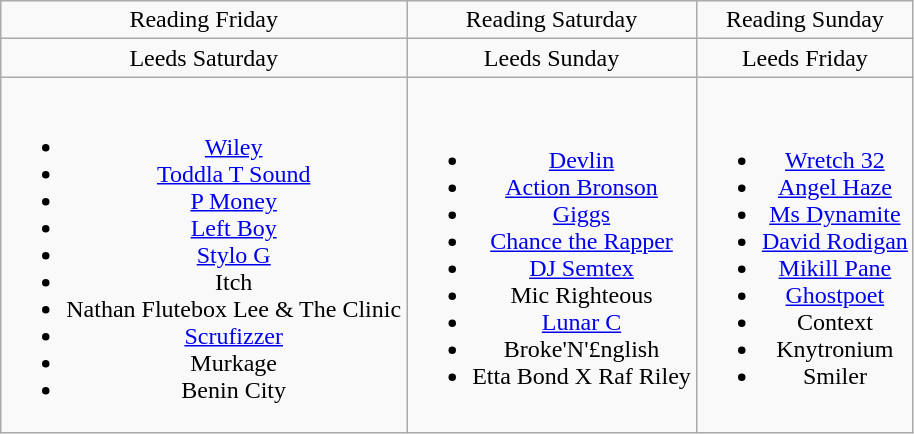<table class="wikitable" style="text-align:center;">
<tr>
<td>Reading Friday</td>
<td>Reading Saturday</td>
<td>Reading Sunday</td>
</tr>
<tr>
<td>Leeds Saturday</td>
<td>Leeds Sunday</td>
<td>Leeds Friday</td>
</tr>
<tr>
<td><br><ul><li><a href='#'>Wiley</a></li><li><a href='#'>Toddla T Sound</a></li><li><a href='#'>P Money</a></li><li><a href='#'>Left Boy</a></li><li><a href='#'>Stylo G</a></li><li>Itch</li><li>Nathan Flutebox Lee & The Clinic</li><li><a href='#'>Scrufizzer</a></li><li>Murkage</li><li>Benin City</li></ul></td>
<td><br><ul><li><a href='#'>Devlin</a></li><li><a href='#'>Action Bronson</a></li><li><a href='#'>Giggs</a></li><li><a href='#'>Chance the Rapper</a></li><li><a href='#'>DJ Semtex</a></li><li>Mic Righteous</li><li><a href='#'>Lunar C</a></li><li>Broke'N'£nglish</li><li>Etta Bond X Raf Riley</li></ul></td>
<td><br><ul><li><a href='#'>Wretch 32</a></li><li><a href='#'>Angel Haze</a></li><li><a href='#'>Ms Dynamite</a></li><li><a href='#'>David Rodigan</a></li><li><a href='#'>Mikill Pane</a></li><li><a href='#'>Ghostpoet</a></li><li>Context</li><li>Knytronium</li><li>Smiler</li></ul></td>
</tr>
</table>
